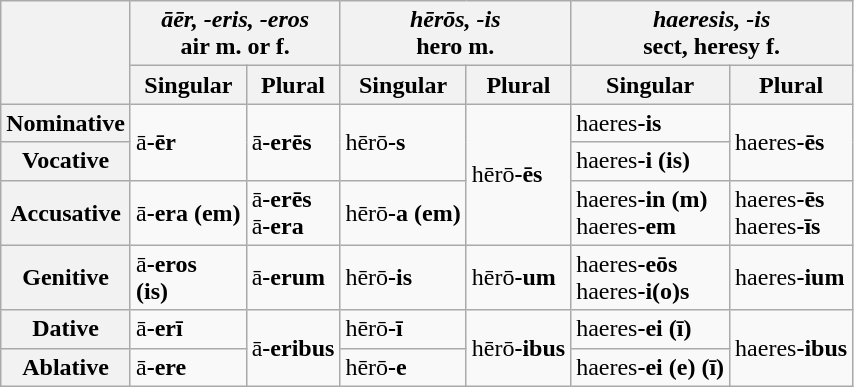<table class="wikitable">
<tr>
<th rowspan="2"></th>
<th colspan="2"><em>āēr, -eris, -eros</em><br>air m. or f.</th>
<th colspan="2"><em>hērōs, -is</em><br>hero m.</th>
<th colspan="2"><em>haeresis, -is</em><br>sect, heresy f.</th>
</tr>
<tr>
<th>Singular</th>
<th>Plural</th>
<th>Singular</th>
<th>Plural</th>
<th>Singular</th>
<th>Plural</th>
</tr>
<tr>
<th>Nominative</th>
<td rowspan="2">ā<strong>-ēr</strong></td>
<td rowspan="2">ā<strong>-erēs</strong></td>
<td rowspan="2">hērō<strong>-s</strong></td>
<td rowspan="3">hērō<strong>-ēs</strong></td>
<td>haeres<strong>-is</strong></td>
<td rowspan="2">haeres<strong>-ēs</strong></td>
</tr>
<tr>
<th>Vocative</th>
<td>haeres<strong>-i (is)</strong></td>
</tr>
<tr>
<th>Accusative</th>
<td>ā<strong>-era (em)</strong></td>
<td>ā<strong>-erēs</strong><br>ā<strong>-era</strong></td>
<td>hērō<strong>-a (em)</strong></td>
<td>haeres<strong>-in (m)</strong><br>haeres<strong>-em</strong></td>
<td>haeres<strong>-ēs</strong><br>haeres<strong>-īs</strong></td>
</tr>
<tr>
<th>Genitive</th>
<td>ā<strong>-eros<br>(is)</strong></td>
<td>ā<strong>-erum</strong></td>
<td>hērō<strong>-is</strong></td>
<td>hērō<strong>-um</strong></td>
<td>haeres<strong>-eōs</strong><br>haeres<strong>-i(o)s</strong></td>
<td>haeres<strong>-ium</strong></td>
</tr>
<tr>
<th>Dative</th>
<td>ā<strong>-erī</strong></td>
<td rowspan="2">ā<strong>-eribus</strong></td>
<td>hērō<strong>-ī</strong></td>
<td rowspan="2">hērō<strong>-ibus</strong></td>
<td>haeres<strong>-ei (ī)</strong></td>
<td rowspan="2">haeres<strong>-ibus</strong></td>
</tr>
<tr>
<th>Ablative</th>
<td>ā<strong>-ere</strong></td>
<td>hērō<strong>-e</strong></td>
<td>haeres<strong>-ei (e) (ī)</strong></td>
</tr>
</table>
